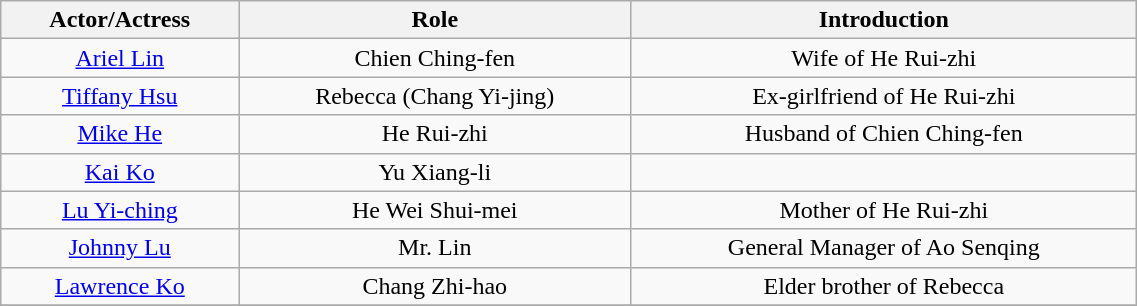<table class="wikitable" width="60%" style="text-align:center">
<tr>
<th>Actor/Actress</th>
<th>Role</th>
<th>Introduction</th>
</tr>
<tr>
<td><a href='#'>Ariel Lin</a></td>
<td>Chien Ching-fen</td>
<td>Wife of He Rui-zhi</td>
</tr>
<tr>
<td><a href='#'>Tiffany Hsu</a></td>
<td>Rebecca (Chang Yi-jing)<br></td>
<td>Ex-girlfriend of He Rui-zhi</td>
</tr>
<tr>
<td><a href='#'>Mike He</a></td>
<td>He Rui-zhi</td>
<td>Husband of Chien Ching-fen</td>
</tr>
<tr>
<td><a href='#'>Kai Ko</a></td>
<td>Yu Xiang-li</td>
<td></td>
</tr>
<tr>
<td><a href='#'>Lu Yi-ching</a></td>
<td>He Wei Shui-mei</td>
<td>Mother of He Rui-zhi</td>
</tr>
<tr>
<td><a href='#'>Johnny Lu</a></td>
<td>Mr. Lin</td>
<td>General Manager of Ao Senqing</td>
</tr>
<tr>
<td><a href='#'>Lawrence Ko</a></td>
<td>Chang Zhi-hao</td>
<td>Elder brother of Rebecca</td>
</tr>
<tr>
</tr>
</table>
